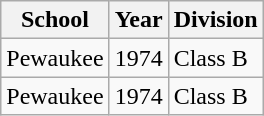<table class="wikitable">
<tr>
<th>School</th>
<th>Year</th>
<th>Division</th>
</tr>
<tr>
<td>Pewaukee</td>
<td>1974</td>
<td>Class B</td>
</tr>
<tr>
<td>Pewaukee</td>
<td>1974</td>
<td>Class B</td>
</tr>
</table>
